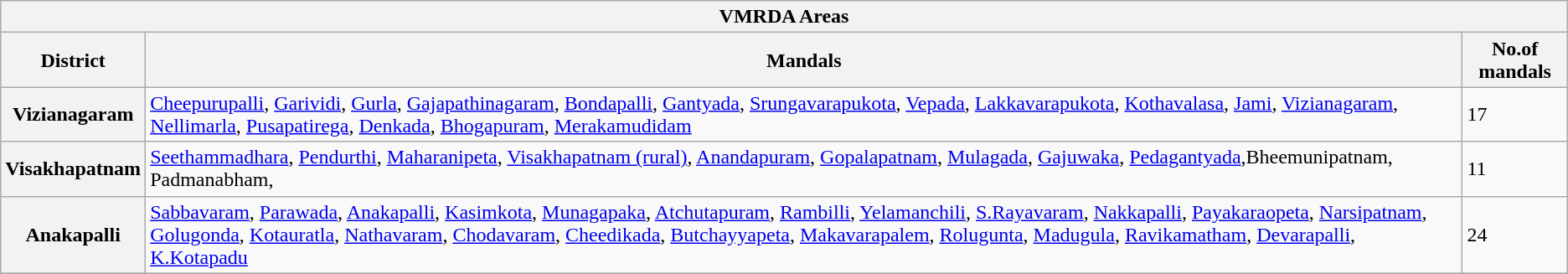<table class="wikitable" style="width:200pt,">
<tr>
<th colspan="3" style="text-align: center,">VMRDA Areas</th>
</tr>
<tr>
<th style="text-align: center,">District</th>
<th style="text-align: center,">Mandals</th>
<th style="text-align: center,">No.of mandals</th>
</tr>
<tr>
<th>Vizianagaram</th>
<td><a href='#'>Cheepurupalli</a>, <a href='#'>Garividi</a>, <a href='#'>Gurla</a>, <a href='#'>Gajapathinagaram</a>, <a href='#'>Bondapalli</a>, <a href='#'>Gantyada</a>, <a href='#'>Srungavarapukota</a>, <a href='#'>Vepada</a>, <a href='#'>Lakkavarapukota</a>, <a href='#'>Kothavalasa</a>, <a href='#'>Jami</a>, <a href='#'>Vizianagaram</a>, <a href='#'>Nellimarla</a>, <a href='#'>Pusapatirega</a>, <a href='#'>Denkada</a>, <a href='#'>Bhogapuram</a>, <a href='#'>Merakamudidam</a></td>
<td>17</td>
</tr>
<tr>
<th>Visakhapatnam</th>
<td><a href='#'>Seethammadhara</a>, <a href='#'>Pendurthi</a>, <a href='#'>Maharanipeta</a>, <a href='#'>Visakhapatnam (rural)</a>, <a href='#'>Anandapuram</a>, <a href='#'>Gopalapatnam</a>, <a href='#'>Mulagada</a>, <a href='#'>Gajuwaka</a>, <a href='#'>Pedagantyada</a>,Bheemunipatnam, Padmanabham,</td>
<td>11</td>
</tr>
<tr>
<th>Anakapalli</th>
<td><a href='#'>Sabbavaram</a>, <a href='#'>Parawada</a>, <a href='#'>Anakapalli</a>, <a href='#'>Kasimkota</a>, <a href='#'>Munagapaka</a>, <a href='#'>Atchutapuram</a>, <a href='#'>Rambilli</a>, <a href='#'>Yelamanchili</a>, <a href='#'>S.Rayavaram</a>, <a href='#'>Nakkapalli</a>, <a href='#'>Payakaraopeta</a>, <a href='#'>Narsipatnam</a>, <a href='#'>Golugonda</a>, <a href='#'>Kotauratla</a>, <a href='#'>Nathavaram</a>, <a href='#'>Chodavaram</a>, <a href='#'>Cheedikada</a>, <a href='#'>Butchayyapeta</a>, <a href='#'>Makavarapalem</a>, <a href='#'>Rolugunta</a>, <a href='#'>Madugula</a>, <a href='#'>Ravikamatham</a>, <a href='#'>Devarapalli</a>, <a href='#'>K.Kotapadu</a></td>
<td>24</td>
</tr>
<tr>
</tr>
</table>
